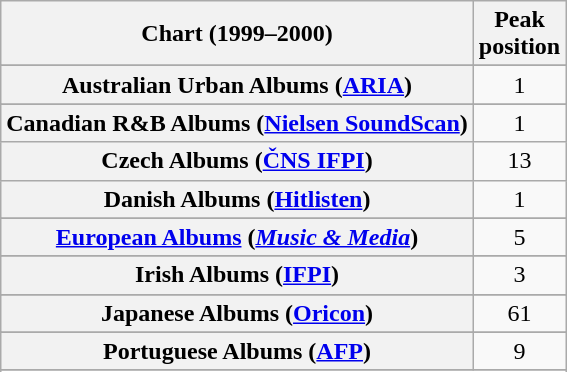<table class="wikitable sortable plainrowheaders" style="text-align:center">
<tr>
<th scope="col">Chart (1999–2000)</th>
<th scope="col">Peak<br>position</th>
</tr>
<tr>
</tr>
<tr>
<th scope="row">Australian Urban Albums (<a href='#'>ARIA</a>)</th>
<td>1</td>
</tr>
<tr>
</tr>
<tr>
</tr>
<tr>
</tr>
<tr>
</tr>
<tr>
</tr>
<tr>
<th scope="row">Canadian R&B Albums (<a href='#'>Nielsen SoundScan</a>)</th>
<td style="text-align:center;">1</td>
</tr>
<tr>
<th scope="row">Czech Albums (<a href='#'>ČNS IFPI</a>)</th>
<td>13</td>
</tr>
<tr>
<th scope="row">Danish Albums (<a href='#'>Hitlisten</a>)</th>
<td>1</td>
</tr>
<tr>
</tr>
<tr>
<th scope="row"><a href='#'>European Albums</a> (<em><a href='#'>Music & Media</a></em>)</th>
<td>5</td>
</tr>
<tr>
</tr>
<tr>
</tr>
<tr>
</tr>
<tr>
<th scope="row">Irish Albums (<a href='#'>IFPI</a>)</th>
<td>3</td>
</tr>
<tr>
</tr>
<tr>
<th scope="row">Japanese Albums (<a href='#'>Oricon</a>)</th>
<td>61</td>
</tr>
<tr>
</tr>
<tr>
</tr>
<tr>
<th scope="row">Portuguese Albums (<a href='#'>AFP</a>)</th>
<td>9</td>
</tr>
<tr>
</tr>
<tr>
</tr>
<tr>
</tr>
<tr>
</tr>
<tr>
</tr>
<tr>
</tr>
<tr>
</tr>
</table>
